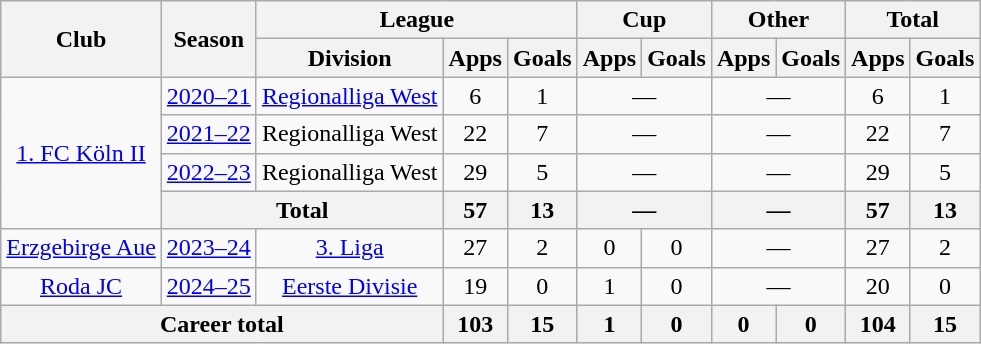<table class="wikitable" style="text-align:center">
<tr>
<th rowspan="2">Club</th>
<th rowspan="2">Season</th>
<th colspan="3">League</th>
<th colspan="2">Cup</th>
<th colspan="2">Other</th>
<th colspan="2">Total</th>
</tr>
<tr>
<th>Division</th>
<th>Apps</th>
<th>Goals</th>
<th>Apps</th>
<th>Goals</th>
<th>Apps</th>
<th>Goals</th>
<th>Apps</th>
<th>Goals</th>
</tr>
<tr>
<td rowspan="4"><a href='#'>1. FC Köln II</a></td>
<td><a href='#'>2020–21</a></td>
<td><a href='#'>Regionalliga West</a></td>
<td>6</td>
<td>1</td>
<td colspan="2">—</td>
<td colspan="2">—</td>
<td>6</td>
<td>1</td>
</tr>
<tr>
<td><a href='#'>2021–22</a></td>
<td>Regionalliga West</td>
<td>22</td>
<td>7</td>
<td colspan="2">—</td>
<td colspan="2">—</td>
<td>22</td>
<td>7</td>
</tr>
<tr>
<td><a href='#'>2022–23</a></td>
<td>Regionalliga West</td>
<td>29</td>
<td>5</td>
<td colspan="2">—</td>
<td colspan="2">—</td>
<td>29</td>
<td>5</td>
</tr>
<tr>
<th colspan="2">Total</th>
<th>57</th>
<th>13</th>
<th colspan="2">—</th>
<th colspan="2">—</th>
<th>57</th>
<th>13</th>
</tr>
<tr>
<td><a href='#'>Erzgebirge Aue</a></td>
<td><a href='#'>2023–24</a></td>
<td><a href='#'>3. Liga</a></td>
<td>27</td>
<td>2</td>
<td>0</td>
<td>0</td>
<td colspan="2">—</td>
<td>27</td>
<td>2</td>
</tr>
<tr>
<td rowspan="1"><a href='#'>Roda JC</a></td>
<td><a href='#'>2024–25</a></td>
<td><a href='#'>Eerste Divisie</a></td>
<td>19</td>
<td>0</td>
<td>1</td>
<td>0</td>
<td colspan="2">—</td>
<td>20</td>
<td>0</td>
</tr>
<tr>
<th colspan="3">Career total</th>
<th>103</th>
<th>15</th>
<th>1</th>
<th>0</th>
<th>0</th>
<th>0</th>
<th>104</th>
<th>15</th>
</tr>
</table>
